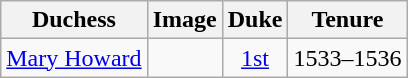<table class="wikitable" style="text-align:center">
<tr>
<th>Duchess</th>
<th>Image</th>
<th>Duke</th>
<th>Tenure</th>
</tr>
<tr>
<td><a href='#'>Mary Howard</a></td>
<td></td>
<td><a href='#'>1st</a></td>
<td>1533–1536</td>
</tr>
</table>
